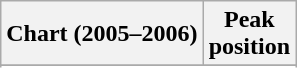<table class="wikitable sortable plainrowheaders" style="text-align:center">
<tr>
<th scope="col">Chart (2005–2006)</th>
<th scope="col">Peak<br>position</th>
</tr>
<tr>
</tr>
<tr>
</tr>
<tr>
</tr>
</table>
